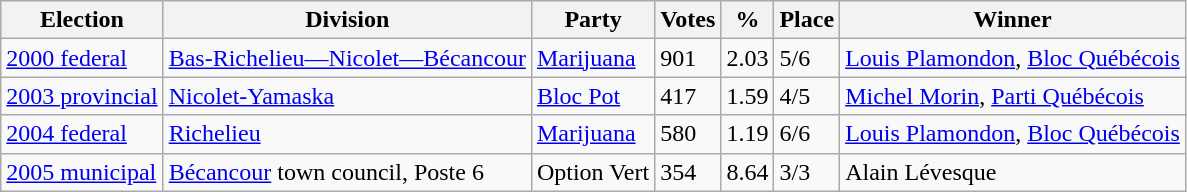<table class="wikitable">
<tr>
<th>Election</th>
<th>Division</th>
<th>Party</th>
<th>Votes</th>
<th>%</th>
<th>Place</th>
<th>Winner</th>
</tr>
<tr>
<td><a href='#'>2000 federal</a></td>
<td><a href='#'>Bas-Richelieu—Nicolet—Bécancour</a></td>
<td><a href='#'>Marijuana</a></td>
<td>901</td>
<td>2.03</td>
<td>5/6</td>
<td><a href='#'>Louis Plamondon</a>, <a href='#'>Bloc Québécois</a></td>
</tr>
<tr>
<td><a href='#'>2003 provincial</a></td>
<td><a href='#'>Nicolet-Yamaska</a></td>
<td><a href='#'>Bloc Pot</a></td>
<td>417</td>
<td>1.59</td>
<td>4/5</td>
<td><a href='#'>Michel Morin</a>, <a href='#'>Parti Québécois</a></td>
</tr>
<tr>
<td><a href='#'>2004 federal</a></td>
<td><a href='#'>Richelieu</a></td>
<td><a href='#'>Marijuana</a></td>
<td>580</td>
<td>1.19</td>
<td>6/6</td>
<td><a href='#'>Louis Plamondon</a>, <a href='#'>Bloc Québécois</a></td>
</tr>
<tr>
<td><a href='#'>2005 municipal</a></td>
<td><a href='#'>Bécancour</a> town council, Poste 6</td>
<td>Option Vert</td>
<td>354</td>
<td>8.64</td>
<td>3/3</td>
<td>Alain Lévesque</td>
</tr>
</table>
